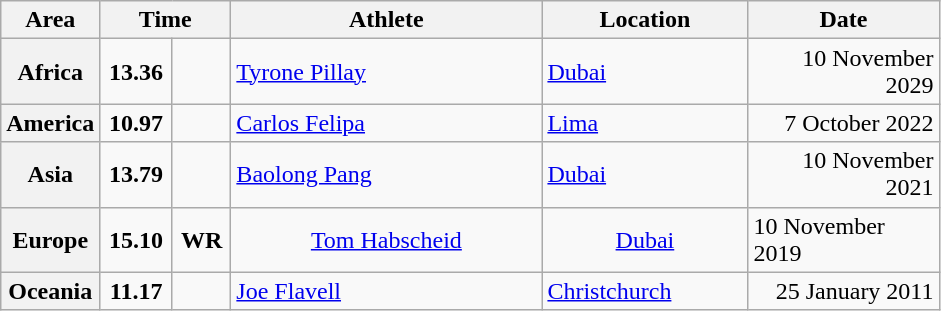<table class="wikitable">
<tr>
<th width="45">Area</th>
<th width="80" colspan="2">Time</th>
<th width="200">Athlete</th>
<th width="130">Location</th>
<th width="120">Date</th>
</tr>
<tr>
<th>Africa</th>
<td align=center><strong>13.36 </strong></td>
<td align=center></td>
<td> <a href='#'>Tyrone Pillay</a></td>
<td> <a href='#'>Dubai</a></td>
<td align=right>10 November 2029</td>
</tr>
<tr>
<th>America</th>
<td align=center><strong>10.97 </strong></td>
<td align=center></td>
<td> <a href='#'>Carlos Felipa</a></td>
<td> <a href='#'>Lima</a></td>
<td align=right>7 October 2022</td>
</tr>
<tr>
<th>Asia</th>
<td align=center><strong>13.79 </strong></td>
<td align=center></td>
<td> <a href='#'>Baolong Pang</a></td>
<td> <a href='#'>Dubai</a></td>
<td align=right>10 November 2021</td>
</tr>
<tr>
<th>Europe</th>
<td align="center"><strong>15.10</strong></td>
<td align="center"><strong>WR</strong></td>
<td align=center> <a href='#'>Tom Habscheid</a></td>
<td align=center> <a href='#'>Dubai</a></td>
<td>10 November 2019</td>
</tr>
<tr>
<th>Oceania</th>
<td align=center><strong>11.17 </strong></td>
<td align=center></td>
<td> <a href='#'>Joe Flavell</a></td>
<td> <a href='#'>Christchurch</a></td>
<td align=right>25 January 2011</td>
</tr>
</table>
